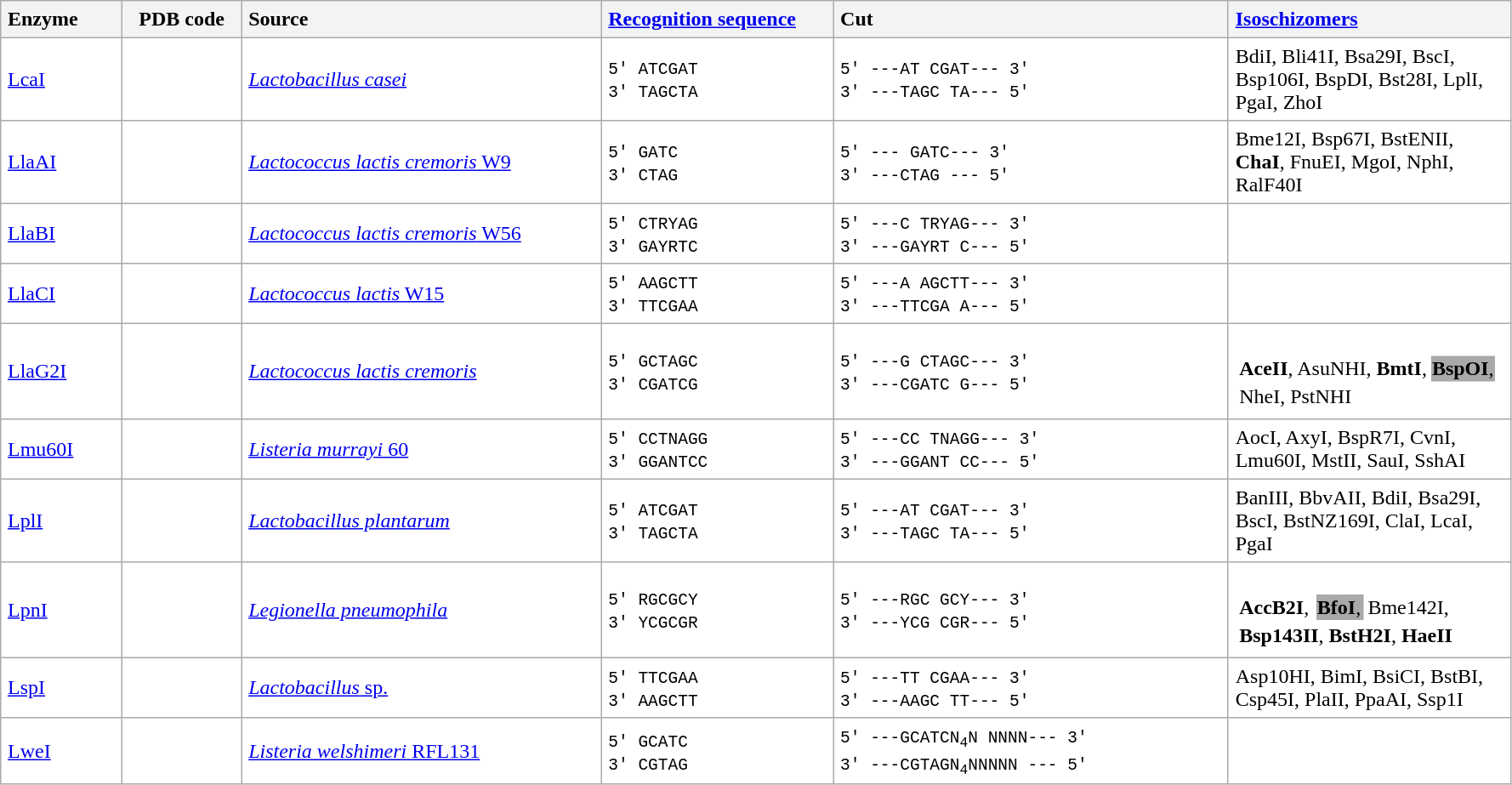<table class="sortable" border="1" cellpadding="5" cellspacing="0" style="border:1px solid #aaa; width:1185px; border-collapse:collapse">
<tr>
<td align="left" style="background:#F2F3F4" width="87px"><strong>Enzyme</strong></td>
<td align="center" style="background:#F2F3F4" width="88px"><strong>PDB code</strong></td>
<td align="left" style="background:#F2F3F4" width="290px"><strong>Source</strong></td>
<td align="left" style="background:#F2F3F4" width="180px"><strong><a href='#'>Recognition sequence</a></strong></td>
<td align="left" style="background:#F2F3F4" width="320px"><strong>Cut</strong></td>
<td align="left" style="background:#F2F3F4" width="215px"><strong><a href='#'>Isoschizomers</a></strong></td>
</tr>
<tr>
<td><a href='#'>LcaI</a></td>
<td></td>
<td><em><a href='#'>Lactobacillus casei</a></em></td>
<td><code> 5' ATCGAT </code><br> <code> 3' TAGCTA </code></td>
<td><code> 5' ---AT  CGAT--- 3' </code><br> <code> 3' ---TAGC  TA--- 5' </code></td>
<td>BdiI, Bli41I, Bsa29I, BscI, Bsp106I, BspDI, Bst28I, LplI, PgaI, ZhoI</td>
</tr>
<tr>
<td><a href='#'>LlaAI</a></td>
<td></td>
<td><a href='#'><em>Lactococcus lactis cremoris</em> W9</a></td>
<td><code> 5' GATC </code><br> <code> 3' CTAG </code></td>
<td><code> 5' ---  GATC--- 3' </code><br> <code> 3' ---CTAG  --- 5' </code></td>
<td>Bme12I, Bsp67I, BstENII, <span><strong>ChaI</strong></span>, FnuEI, MgoI, NphI, RalF40I</td>
</tr>
<tr>
<td><a href='#'>LlaBI</a></td>
<td></td>
<td><a href='#'><em>Lactococcus lactis cremoris</em> W56</a></td>
<td><code> 5' CTRYAG </code><br> <code> 3' GAYRTC </code></td>
<td><code> 5' ---C  TRYAG--- 3' </code><br> <code> 3' ---GAYRT  C--- 5' </code></td>
<td></td>
</tr>
<tr>
<td><a href='#'>LlaCI</a></td>
<td></td>
<td><a href='#'><em>Lactococcus lactis</em> W15</a></td>
<td><code> 5' AAGCTT </code><br> <code> 3' TTCGAA </code></td>
<td><code> 5' ---A  AGCTT--- 3' </code><br> <code> 3' ---TTCGA  A--- 5' </code></td>
<td></td>
</tr>
<tr>
<td><a href='#'>LlaG2I</a></td>
<td></td>
<td><em><a href='#'>Lactococcus lactis cremoris</a></em></td>
<td><code> 5' GCTAGC </code><br> <code> 3' CGATCG </code></td>
<td><code> 5' ---G  CTAGC--- 3' </code><br> <code> 3' ---CGATC  G--- 5' </code></td>
<td><br><table>
<tr>
<td><span><strong>AceII</strong></span>, AsuNHI, <span><strong>BmtI</strong></span>,</td>
<td style="background: darkgray"><span><strong>BspOI</strong></span>,</td>
</tr>
<tr>
<td colspan="2">NheI, PstNHI</td>
</tr>
</table>
</td>
</tr>
<tr>
<td><a href='#'>Lmu60I</a></td>
<td></td>
<td><a href='#'><em>Listeria murrayi</em> 60</a></td>
<td><code> 5' CCTNAGG </code><br> <code> 3' GGANTCC </code></td>
<td><code> 5' ---CC  TNAGG--- 3' </code><br> <code> 3' ---GGANT  CC--- 5' </code></td>
<td>AocI, AxyI, BspR7I, CvnI, Lmu60I, MstII, SauI, SshAI</td>
</tr>
<tr>
<td><a href='#'>LplI</a></td>
<td></td>
<td><em><a href='#'>Lactobacillus plantarum</a></em></td>
<td><code> 5' ATCGAT </code><br> <code> 3' TAGCTA </code></td>
<td><code> 5' ---AT  CGAT--- 3' </code><br> <code> 3' ---TAGC  TA--- 5' </code></td>
<td>BanIII, BbvAII, BdiI, Bsa29I, BscI, BstNZ169I, ClaI, LcaI, PgaI</td>
</tr>
<tr>
<td><a href='#'>LpnI</a></td>
<td></td>
<td><em><a href='#'>Legionella pneumophila</a></em></td>
<td><code> 5' RGCGCY </code><br> <code> 3' YCGCGR </code></td>
<td><code> 5' ---RGC  GCY--- 3' </code><br> <code> 3' ---YCG  CGR--- 5' </code></td>
<td><br><table>
<tr>
<td><span><strong>AccB2I</strong></span>,</td>
<td style="background: darkgray"><span><strong>BfoI</strong></span>,</td>
<td>Bme142I,</td>
</tr>
<tr>
<td colspan="3"><span><strong>Bsp143II</strong></span>, <span><strong>BstH2I</strong></span>, <span><strong>HaeII</strong></span></td>
</tr>
</table>
</td>
</tr>
<tr>
<td><a href='#'>LspI</a></td>
<td></td>
<td><a href='#'><em>Lactobacillus</em> sp.</a></td>
<td><code> 5' TTCGAA </code><br> <code> 3' AAGCTT </code></td>
<td><code> 5' ---TT  CGAA--- 3' </code><br> <code> 3' ---AAGC  TT--- 5' </code></td>
<td>Asp10HI, BimI, BsiCI, BstBI, Csp45I, PlaII, PpaAI, Ssp1I</td>
</tr>
<tr>
<td><a href='#'>LweI</a></td>
<td></td>
<td><a href='#'><em>Listeria welshimeri</em> RFL131</a></td>
<td><code> 5' GCATC </code><br> <code> 3' CGTAG </code></td>
<td><code> 5' ---GCATCN<sub>4</sub>N  NNNN--- 3' </code><br> <code> 3' ---CGTAGN<sub>4</sub>NNNNN  --- 5' </code></td>
<td></td>
</tr>
</table>
